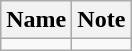<table class="wikitable">
<tr>
<th>Name</th>
<th>Note</th>
</tr>
<tr>
<td></td>
<td></td>
</tr>
</table>
